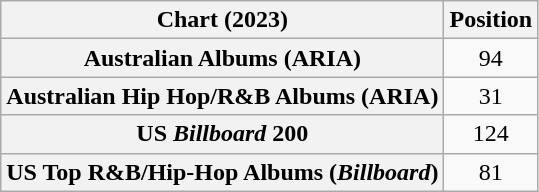<table class="wikitable sortable plainrowheaders" style="text-align:center">
<tr>
<th scope="col">Chart (2023)</th>
<th scope="col">Position</th>
</tr>
<tr>
<th scope="row">Australian Albums (ARIA)</th>
<td>94</td>
</tr>
<tr>
<th scope="row">Australian Hip Hop/R&B Albums (ARIA)</th>
<td>31</td>
</tr>
<tr>
<th scope="row">US <em>Billboard</em> 200</th>
<td>124</td>
</tr>
<tr>
<th scope="row">US Top R&B/Hip-Hop Albums (<em>Billboard</em>)</th>
<td>81</td>
</tr>
</table>
